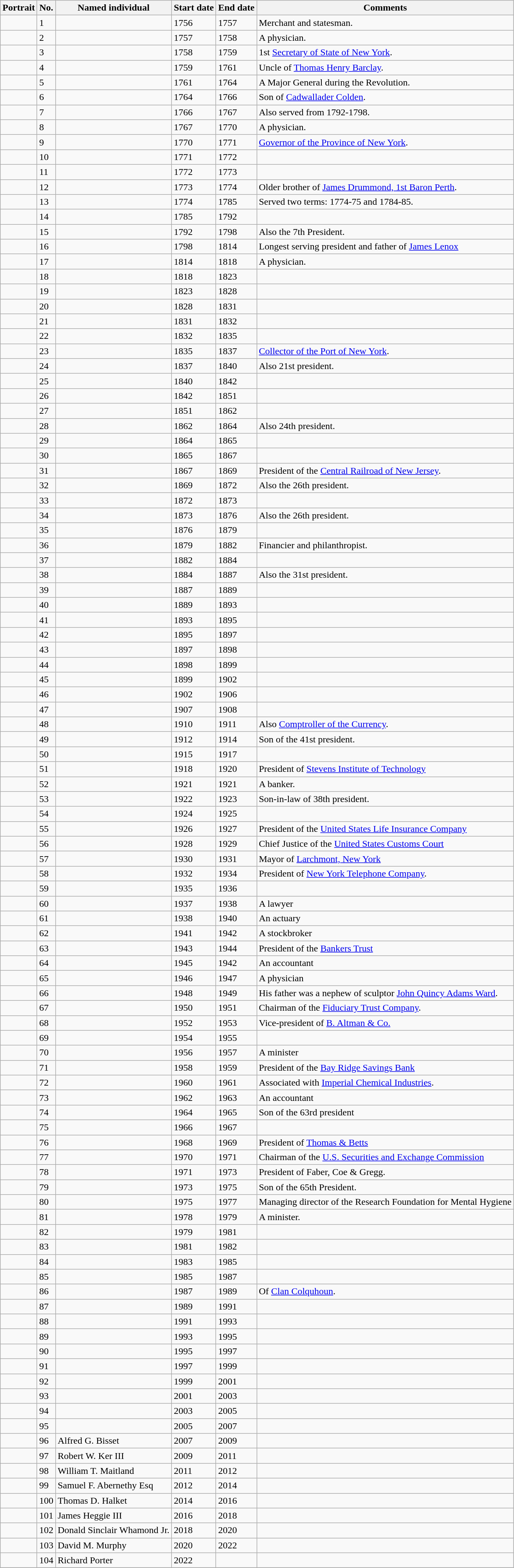<table class="wikitable sortable">
<tr>
<th>Portrait</th>
<th>No.</th>
<th>Named individual</th>
<th>Start date</th>
<th>End date</th>
<th>Comments</th>
</tr>
<tr>
<td></td>
<td>1</td>
<td></td>
<td>1756</td>
<td>1757</td>
<td>Merchant and statesman.</td>
</tr>
<tr>
<td></td>
<td>2</td>
<td></td>
<td>1757</td>
<td>1758</td>
<td>A physician.</td>
</tr>
<tr>
<td></td>
<td>3</td>
<td></td>
<td>1758</td>
<td>1759</td>
<td>1st <a href='#'>Secretary of State of New York</a>.</td>
</tr>
<tr>
<td></td>
<td>4</td>
<td></td>
<td>1759</td>
<td>1761</td>
<td>Uncle of <a href='#'>Thomas Henry Barclay</a>.</td>
</tr>
<tr>
<td></td>
<td>5</td>
<td></td>
<td>1761</td>
<td>1764</td>
<td>A Major General during the Revolution.</td>
</tr>
<tr>
<td></td>
<td>6</td>
<td></td>
<td>1764</td>
<td>1766</td>
<td>Son of <a href='#'>Cadwallader Colden</a>.</td>
</tr>
<tr>
<td></td>
<td>7</td>
<td></td>
<td>1766</td>
<td>1767</td>
<td>Also served from 1792-1798.</td>
</tr>
<tr>
<td></td>
<td>8</td>
<td></td>
<td>1767</td>
<td>1770</td>
<td>A physician.</td>
</tr>
<tr>
<td></td>
<td>9</td>
<td></td>
<td>1770</td>
<td>1771</td>
<td><a href='#'>Governor of the Province of New York</a>.</td>
</tr>
<tr>
<td></td>
<td>10</td>
<td></td>
<td>1771</td>
<td>1772</td>
<td></td>
</tr>
<tr>
<td></td>
<td>11</td>
<td></td>
<td>1772</td>
<td>1773</td>
<td></td>
</tr>
<tr>
<td></td>
<td>12</td>
<td></td>
<td>1773</td>
<td>1774</td>
<td>Older brother of <a href='#'>James Drummond, 1st Baron Perth</a>.</td>
</tr>
<tr>
<td></td>
<td>13</td>
<td></td>
<td>1774</td>
<td>1785</td>
<td>Served two terms: 1774-75 and 1784-85.</td>
</tr>
<tr>
<td></td>
<td>14</td>
<td></td>
<td>1785</td>
<td>1792</td>
<td></td>
</tr>
<tr>
<td></td>
<td>15</td>
<td></td>
<td>1792</td>
<td>1798</td>
<td>Also the 7th President.</td>
</tr>
<tr>
<td></td>
<td>16</td>
<td></td>
<td>1798</td>
<td>1814</td>
<td>Longest serving president and father of <a href='#'>James Lenox</a></td>
</tr>
<tr>
<td></td>
<td>17</td>
<td></td>
<td>1814</td>
<td>1818</td>
<td>A physician.</td>
</tr>
<tr>
<td></td>
<td>18</td>
<td></td>
<td>1818</td>
<td>1823</td>
<td></td>
</tr>
<tr>
<td></td>
<td>19</td>
<td></td>
<td>1823</td>
<td>1828</td>
<td></td>
</tr>
<tr>
<td></td>
<td>20</td>
<td></td>
<td>1828</td>
<td>1831</td>
<td></td>
</tr>
<tr>
<td></td>
<td>21</td>
<td></td>
<td>1831</td>
<td>1832</td>
<td></td>
</tr>
<tr>
<td></td>
<td>22</td>
<td></td>
<td>1832</td>
<td>1835</td>
<td></td>
</tr>
<tr>
<td></td>
<td>23</td>
<td></td>
<td>1835</td>
<td>1837</td>
<td><a href='#'>Collector of the Port of New York</a>.</td>
</tr>
<tr>
<td></td>
<td>24</td>
<td></td>
<td>1837</td>
<td>1840</td>
<td>Also 21st president.</td>
</tr>
<tr>
<td></td>
<td>25</td>
<td></td>
<td>1840</td>
<td>1842</td>
<td></td>
</tr>
<tr>
<td></td>
<td>26</td>
<td></td>
<td>1842</td>
<td>1851</td>
<td></td>
</tr>
<tr>
<td></td>
<td>27</td>
<td></td>
<td>1851</td>
<td>1862</td>
<td></td>
</tr>
<tr>
<td></td>
<td>28</td>
<td></td>
<td>1862</td>
<td>1864</td>
<td>Also 24th president.</td>
</tr>
<tr>
<td></td>
<td>29</td>
<td></td>
<td>1864</td>
<td>1865</td>
<td></td>
</tr>
<tr>
<td></td>
<td>30</td>
<td></td>
<td>1865</td>
<td>1867</td>
<td></td>
</tr>
<tr>
<td></td>
<td>31</td>
<td></td>
<td>1867</td>
<td>1869</td>
<td>President of the <a href='#'>Central Railroad of New Jersey</a>.</td>
</tr>
<tr>
<td></td>
<td>32</td>
<td></td>
<td>1869</td>
<td>1872</td>
<td>Also the 26th president.</td>
</tr>
<tr>
<td></td>
<td>33</td>
<td></td>
<td>1872</td>
<td>1873</td>
<td></td>
</tr>
<tr>
<td></td>
<td>34</td>
<td></td>
<td>1873</td>
<td>1876</td>
<td>Also the 26th president.</td>
</tr>
<tr>
<td></td>
<td>35</td>
<td></td>
<td>1876</td>
<td>1879</td>
<td></td>
</tr>
<tr>
<td></td>
<td>36</td>
<td></td>
<td>1879</td>
<td>1882</td>
<td>Financier and philanthropist.</td>
</tr>
<tr>
<td></td>
<td>37</td>
<td></td>
<td>1882</td>
<td>1884</td>
<td></td>
</tr>
<tr>
<td></td>
<td>38</td>
<td></td>
<td>1884</td>
<td>1887</td>
<td>Also the 31st president.</td>
</tr>
<tr>
<td></td>
<td>39</td>
<td></td>
<td>1887</td>
<td>1889</td>
<td></td>
</tr>
<tr>
<td></td>
<td>40</td>
<td></td>
<td>1889</td>
<td>1893</td>
<td></td>
</tr>
<tr>
<td></td>
<td>41</td>
<td></td>
<td>1893</td>
<td>1895</td>
<td></td>
</tr>
<tr>
<td></td>
<td>42</td>
<td></td>
<td>1895</td>
<td>1897</td>
<td></td>
</tr>
<tr>
<td></td>
<td>43</td>
<td></td>
<td>1897</td>
<td>1898</td>
<td></td>
</tr>
<tr>
<td></td>
<td>44</td>
<td></td>
<td>1898</td>
<td>1899</td>
<td></td>
</tr>
<tr>
<td></td>
<td>45</td>
<td></td>
<td>1899</td>
<td>1902</td>
<td></td>
</tr>
<tr>
<td></td>
<td>46</td>
<td></td>
<td>1902</td>
<td>1906</td>
<td></td>
</tr>
<tr>
<td></td>
<td>47</td>
<td></td>
<td>1907</td>
<td>1908</td>
<td></td>
</tr>
<tr>
<td></td>
<td>48</td>
<td></td>
<td>1910</td>
<td>1911</td>
<td>Also <a href='#'>Comptroller of the Currency</a>.</td>
</tr>
<tr>
<td></td>
<td>49</td>
<td></td>
<td>1912</td>
<td>1914</td>
<td>Son of the 41st president.</td>
</tr>
<tr>
<td></td>
<td>50</td>
<td></td>
<td>1915</td>
<td>1917</td>
<td></td>
</tr>
<tr>
<td></td>
<td>51</td>
<td></td>
<td>1918</td>
<td>1920</td>
<td>President of <a href='#'>Stevens Institute of Technology</a></td>
</tr>
<tr>
<td></td>
<td>52</td>
<td></td>
<td>1921</td>
<td>1921</td>
<td>A banker.</td>
</tr>
<tr>
<td></td>
<td>53</td>
<td></td>
<td>1922</td>
<td>1923</td>
<td>Son-in-law of 38th president.</td>
</tr>
<tr>
<td></td>
<td>54</td>
<td></td>
<td>1924</td>
<td>1925</td>
<td></td>
</tr>
<tr>
<td></td>
<td>55</td>
<td></td>
<td>1926</td>
<td>1927</td>
<td>President of the <a href='#'>United States Life Insurance Company</a></td>
</tr>
<tr>
<td></td>
<td>56</td>
<td></td>
<td>1928</td>
<td>1929</td>
<td>Chief Justice of the <a href='#'>United States Customs Court</a></td>
</tr>
<tr>
<td></td>
<td>57</td>
<td></td>
<td>1930</td>
<td>1931</td>
<td>Mayor of <a href='#'>Larchmont, New York</a></td>
</tr>
<tr>
<td></td>
<td>58</td>
<td></td>
<td>1932</td>
<td>1934</td>
<td>President of <a href='#'>New York Telephone Company</a>.</td>
</tr>
<tr>
<td></td>
<td>59</td>
<td></td>
<td>1935</td>
<td>1936</td>
<td></td>
</tr>
<tr>
<td></td>
<td>60</td>
<td></td>
<td>1937</td>
<td>1938</td>
<td>A lawyer</td>
</tr>
<tr>
<td></td>
<td>61</td>
<td></td>
<td>1938</td>
<td>1940</td>
<td>An actuary</td>
</tr>
<tr>
<td></td>
<td>62</td>
<td></td>
<td>1941</td>
<td>1942</td>
<td>A stockbroker</td>
</tr>
<tr>
<td></td>
<td>63</td>
<td></td>
<td>1943</td>
<td>1944</td>
<td>President of the <a href='#'>Bankers Trust</a></td>
</tr>
<tr>
<td></td>
<td>64</td>
<td></td>
<td>1945</td>
<td>1942</td>
<td>An accountant</td>
</tr>
<tr>
<td></td>
<td>65</td>
<td></td>
<td>1946</td>
<td>1947</td>
<td>A physician</td>
</tr>
<tr>
<td></td>
<td>66</td>
<td></td>
<td>1948</td>
<td>1949</td>
<td>His father was a nephew of sculptor <a href='#'>John Quincy Adams Ward</a>.</td>
</tr>
<tr>
<td></td>
<td>67</td>
<td></td>
<td>1950</td>
<td>1951</td>
<td>Chairman of the <a href='#'>Fiduciary Trust Company</a>.</td>
</tr>
<tr>
<td></td>
<td>68</td>
<td></td>
<td>1952</td>
<td>1953</td>
<td>Vice-president of <a href='#'>B. Altman & Co.</a></td>
</tr>
<tr>
<td></td>
<td>69</td>
<td></td>
<td>1954</td>
<td>1955</td>
<td></td>
</tr>
<tr>
<td></td>
<td>70</td>
<td></td>
<td>1956</td>
<td>1957</td>
<td>A minister</td>
</tr>
<tr>
<td></td>
<td>71</td>
<td></td>
<td>1958</td>
<td>1959</td>
<td>President of the <a href='#'>Bay Ridge Savings Bank</a></td>
</tr>
<tr>
<td></td>
<td>72</td>
<td></td>
<td>1960</td>
<td>1961</td>
<td>Associated with <a href='#'>Imperial Chemical Industries</a>.</td>
</tr>
<tr>
<td></td>
<td>73</td>
<td></td>
<td>1962</td>
<td>1963</td>
<td>An accountant</td>
</tr>
<tr>
<td></td>
<td>74</td>
<td></td>
<td>1964</td>
<td>1965</td>
<td>Son of the 63rd president</td>
</tr>
<tr>
<td></td>
<td>75</td>
<td></td>
<td>1966</td>
<td>1967</td>
<td></td>
</tr>
<tr>
<td></td>
<td>76</td>
<td></td>
<td>1968</td>
<td>1969</td>
<td>President of <a href='#'>Thomas & Betts</a></td>
</tr>
<tr>
<td></td>
<td>77</td>
<td></td>
<td>1970</td>
<td>1971</td>
<td>Chairman of the <a href='#'>U.S. Securities and Exchange Commission</a></td>
</tr>
<tr>
<td></td>
<td>78</td>
<td></td>
<td>1971</td>
<td>1973</td>
<td>President of Faber, Coe & Gregg.</td>
</tr>
<tr>
<td></td>
<td>79</td>
<td></td>
<td>1973</td>
<td>1975</td>
<td>Son of the 65th President.</td>
</tr>
<tr>
<td></td>
<td>80</td>
<td></td>
<td>1975</td>
<td>1977</td>
<td>Managing director of the Research Foundation for Mental Hygiene</td>
</tr>
<tr>
<td></td>
<td>81</td>
<td></td>
<td>1978</td>
<td>1979</td>
<td>A minister.</td>
</tr>
<tr>
<td></td>
<td>82</td>
<td></td>
<td>1979</td>
<td>1981</td>
<td></td>
</tr>
<tr>
<td></td>
<td>83</td>
<td></td>
<td>1981</td>
<td>1982</td>
<td></td>
</tr>
<tr>
<td></td>
<td>84</td>
<td></td>
<td>1983</td>
<td>1985</td>
<td></td>
</tr>
<tr>
<td></td>
<td>85</td>
<td></td>
<td>1985</td>
<td>1987</td>
<td></td>
</tr>
<tr>
<td></td>
<td>86</td>
<td></td>
<td>1987</td>
<td>1989</td>
<td>Of <a href='#'>Clan Colquhoun</a>.</td>
</tr>
<tr>
<td></td>
<td>87</td>
<td></td>
<td>1989</td>
<td>1991</td>
<td></td>
</tr>
<tr>
<td></td>
<td>88</td>
<td></td>
<td>1991</td>
<td>1993</td>
<td></td>
</tr>
<tr>
<td></td>
<td>89</td>
<td></td>
<td>1993</td>
<td>1995</td>
<td></td>
</tr>
<tr>
<td></td>
<td>90</td>
<td></td>
<td>1995</td>
<td>1997</td>
<td></td>
</tr>
<tr>
<td></td>
<td>91</td>
<td></td>
<td>1997</td>
<td>1999</td>
<td></td>
</tr>
<tr>
<td></td>
<td>92</td>
<td></td>
<td>1999</td>
<td>2001</td>
<td></td>
</tr>
<tr>
<td></td>
<td>93</td>
<td></td>
<td>2001</td>
<td>2003</td>
<td></td>
</tr>
<tr>
<td></td>
<td>94</td>
<td></td>
<td>2003</td>
<td>2005</td>
<td></td>
</tr>
<tr>
<td></td>
<td>95</td>
<td></td>
<td>2005</td>
<td>2007</td>
<td></td>
</tr>
<tr>
<td></td>
<td>96</td>
<td>Alfred G. Bisset</td>
<td>2007</td>
<td>2009</td>
<td></td>
</tr>
<tr>
<td></td>
<td>97</td>
<td>Robert W. Ker III</td>
<td>2009</td>
<td>2011</td>
<td></td>
</tr>
<tr>
<td></td>
<td>98</td>
<td>William T. Maitland</td>
<td>2011</td>
<td>2012</td>
<td></td>
</tr>
<tr>
<td></td>
<td>99</td>
<td>Samuel F. Abernethy Esq</td>
<td>2012</td>
<td>2014</td>
<td></td>
</tr>
<tr>
<td></td>
<td>100</td>
<td>Thomas D. Halket</td>
<td>2014</td>
<td>2016</td>
<td></td>
</tr>
<tr>
<td></td>
<td>101</td>
<td>James Heggie III</td>
<td>2016</td>
<td>2018</td>
<td></td>
</tr>
<tr>
<td></td>
<td>102</td>
<td>Donald Sinclair Whamond Jr.</td>
<td>2018</td>
<td>2020</td>
<td></td>
</tr>
<tr>
<td></td>
<td>103</td>
<td>David M. Murphy</td>
<td>2020</td>
<td>2022</td>
<td></td>
</tr>
<tr>
<td></td>
<td>104</td>
<td>Richard Porter</td>
<td>2022</td>
<td></td>
<td></td>
</tr>
<tr>
</tr>
</table>
